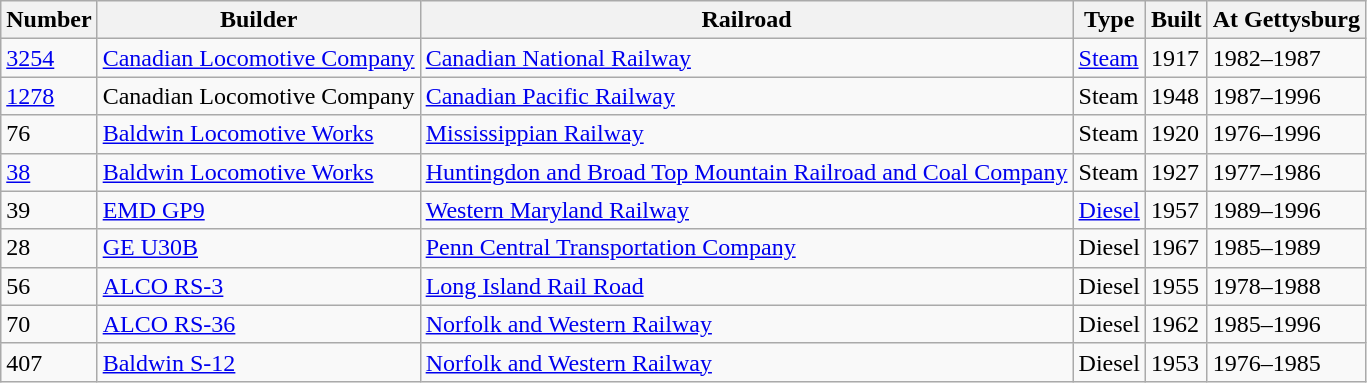<table class="wikitable">
<tr>
<th>Number</th>
<th>Builder</th>
<th>Railroad</th>
<th>Type</th>
<th>Built</th>
<th>At Gettysburg</th>
</tr>
<tr>
<td><a href='#'>3254</a></td>
<td><a href='#'>Canadian Locomotive Company</a></td>
<td><a href='#'>Canadian National Railway</a></td>
<td><a href='#'>Steam</a></td>
<td>1917</td>
<td>1982–1987</td>
</tr>
<tr>
<td><a href='#'>1278</a></td>
<td>Canadian Locomotive Company</td>
<td><a href='#'>Canadian Pacific Railway</a></td>
<td>Steam</td>
<td>1948</td>
<td>1987–1996</td>
</tr>
<tr>
<td>76</td>
<td><a href='#'>Baldwin Locomotive Works</a></td>
<td><a href='#'>Mississippian Railway</a></td>
<td>Steam</td>
<td>1920</td>
<td>1976–1996</td>
</tr>
<tr>
<td><a href='#'>38</a></td>
<td><a href='#'>Baldwin Locomotive Works</a></td>
<td><a href='#'>Huntingdon and Broad Top Mountain Railroad and Coal Company</a></td>
<td>Steam</td>
<td>1927</td>
<td>1977–1986</td>
</tr>
<tr>
<td>39</td>
<td><a href='#'>EMD GP9</a></td>
<td><a href='#'>Western Maryland Railway</a></td>
<td><a href='#'>Diesel</a></td>
<td>1957</td>
<td>1989–1996</td>
</tr>
<tr>
<td>28</td>
<td><a href='#'>GE U30B</a></td>
<td><a href='#'>Penn Central Transportation Company</a></td>
<td>Diesel</td>
<td>1967</td>
<td>1985–1989</td>
</tr>
<tr>
<td>56</td>
<td><a href='#'>ALCO RS-3</a></td>
<td><a href='#'>Long Island Rail Road</a></td>
<td>Diesel</td>
<td>1955</td>
<td>1978–1988</td>
</tr>
<tr>
<td>70</td>
<td><a href='#'>ALCO RS-36</a></td>
<td><a href='#'>Norfolk and Western Railway</a></td>
<td>Diesel</td>
<td>1962</td>
<td>1985–1996</td>
</tr>
<tr>
<td>407</td>
<td><a href='#'>Baldwin S-12</a></td>
<td><a href='#'>Norfolk and Western Railway</a></td>
<td>Diesel</td>
<td>1953</td>
<td>1976–1985</td>
</tr>
</table>
